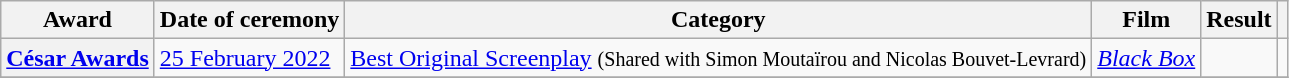<table class="wikitable sortable plainrowheaders">
<tr>
<th scope="col">Award</th>
<th scope="col">Date of ceremony</th>
<th scope="col">Category</th>
<th scope="col">Film</th>
<th scope="col">Result</th>
<th scope="col" class="unsortable"></th>
</tr>
<tr>
<th scope="row"><a href='#'>César Awards</a></th>
<td><a href='#'>25 February 2022</a></td>
<td><a href='#'>Best Original Screenplay</a> <small>(Shared with Simon Moutaïrou and Nicolas Bouvet-Levrard)</small></td>
<td><em><a href='#'>Black Box</a></em></td>
<td></td>
<td align="center"></td>
</tr>
<tr>
</tr>
</table>
